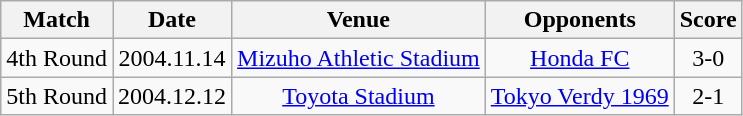<table class="wikitable" style="text-align:center;">
<tr>
<th>Match</th>
<th>Date</th>
<th>Venue</th>
<th>Opponents</th>
<th>Score</th>
</tr>
<tr>
<td>4th Round</td>
<td>2004.11.14</td>
<td><a href='#'>Mizuho Athletic Stadium</a></td>
<td><a href='#'>Honda FC</a></td>
<td>3-0</td>
</tr>
<tr>
<td>5th Round</td>
<td>2004.12.12</td>
<td><a href='#'>Toyota Stadium</a></td>
<td><a href='#'>Tokyo Verdy 1969</a></td>
<td>2-1</td>
</tr>
</table>
